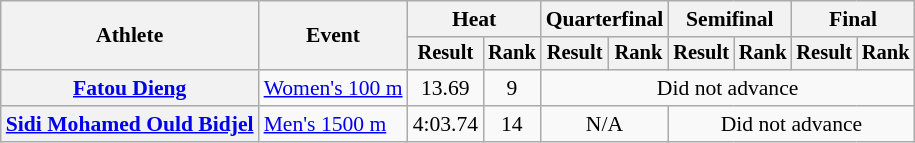<table class=wikitable style="font-size:90%">
<tr>
<th scope="col" rowspan="2">Athlete</th>
<th scope="col" rowspan="2">Event</th>
<th scope="col" colspan="2">Heat</th>
<th scope="col" colspan="2">Quarterfinal</th>
<th scope="col" colspan="2">Semifinal</th>
<th scope="col" colspan="2">Final</th>
</tr>
<tr style="font-size:95%">
<th>Result</th>
<th>Rank</th>
<th>Result</th>
<th>Rank</th>
<th>Result</th>
<th>Rank</th>
<th>Result</th>
<th>Rank</th>
</tr>
<tr align=center>
<th scope="row" align=left><a href='#'>Fatou Dieng</a></th>
<td align=left><a href='#'>Women's 100 m</a></td>
<td>13.69</td>
<td>9</td>
<td colspan=6>Did not advance</td>
</tr>
<tr align=center>
<th scope="row" align=left><a href='#'>Sidi Mohamed Ould Bidjel</a></th>
<td align=left><a href='#'>Men's 1500 m</a></td>
<td>4:03.74</td>
<td>14</td>
<td colspan=2>N/A</td>
<td colspan=4>Did not advance</td>
</tr>
</table>
